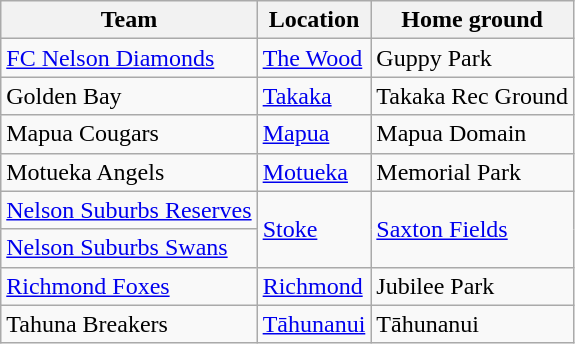<table class="wikitable sortable">
<tr>
<th>Team</th>
<th>Location</th>
<th>Home ground</th>
</tr>
<tr>
<td><a href='#'>FC Nelson Diamonds</a></td>
<td><a href='#'>The Wood</a></td>
<td>Guppy Park</td>
</tr>
<tr>
<td>Golden Bay</td>
<td><a href='#'>Takaka</a></td>
<td>Takaka Rec Ground</td>
</tr>
<tr>
<td>Mapua Cougars</td>
<td><a href='#'>Mapua</a></td>
<td>Mapua Domain</td>
</tr>
<tr>
<td>Motueka Angels</td>
<td><a href='#'>Motueka</a></td>
<td>Memorial Park</td>
</tr>
<tr>
<td><a href='#'>Nelson Suburbs Reserves</a></td>
<td rowspan=2><a href='#'>Stoke</a></td>
<td rowspan=2><a href='#'>Saxton Fields</a></td>
</tr>
<tr>
<td><a href='#'>Nelson Suburbs Swans</a></td>
</tr>
<tr>
<td><a href='#'>Richmond Foxes</a></td>
<td><a href='#'>Richmond</a></td>
<td>Jubilee Park</td>
</tr>
<tr>
<td>Tahuna Breakers</td>
<td><a href='#'>Tāhunanui</a></td>
<td>Tāhunanui</td>
</tr>
</table>
